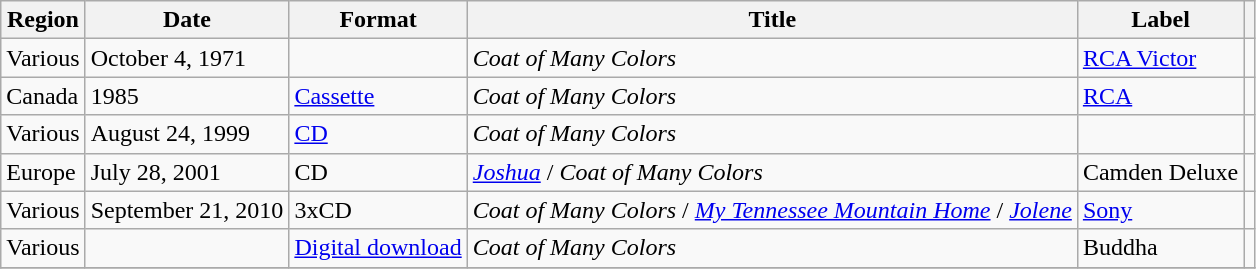<table class="wikitable plainrowheaders">
<tr>
<th scope="col">Region</th>
<th scope="col">Date</th>
<th scope="col">Format</th>
<th scope="col">Title</th>
<th scope="col">Label</th>
<th scope="col"></th>
</tr>
<tr>
<td>Various</td>
<td>October 4, 1971</td>
<td></td>
<td><em>Coat of Many Colors</em></td>
<td><a href='#'>RCA Victor</a></td>
<td></td>
</tr>
<tr>
<td>Canada</td>
<td>1985</td>
<td><a href='#'>Cassette</a></td>
<td><em>Coat of Many Colors</em></td>
<td><a href='#'>RCA</a></td>
<td></td>
</tr>
<tr>
<td>Various</td>
<td>August 24, 1999</td>
<td><a href='#'>CD</a></td>
<td><em>Coat of Many Colors</em></td>
<td></td>
<td></td>
</tr>
<tr>
<td>Europe</td>
<td>July 28, 2001</td>
<td>CD</td>
<td><em><a href='#'>Joshua</a></em> / <em>Coat of Many Colors</em></td>
<td>Camden Deluxe</td>
<td></td>
</tr>
<tr>
<td>Various</td>
<td>September 21, 2010</td>
<td>3xCD</td>
<td><em>Coat of Many Colors</em> / <em><a href='#'>My Tennessee Mountain Home</a></em> / <em><a href='#'>Jolene</a></em></td>
<td><a href='#'>Sony</a></td>
<td></td>
</tr>
<tr>
<td>Various</td>
<td></td>
<td><a href='#'>Digital download</a></td>
<td><em>Coat of Many Colors</em></td>
<td>Buddha</td>
<td></td>
</tr>
<tr>
</tr>
</table>
